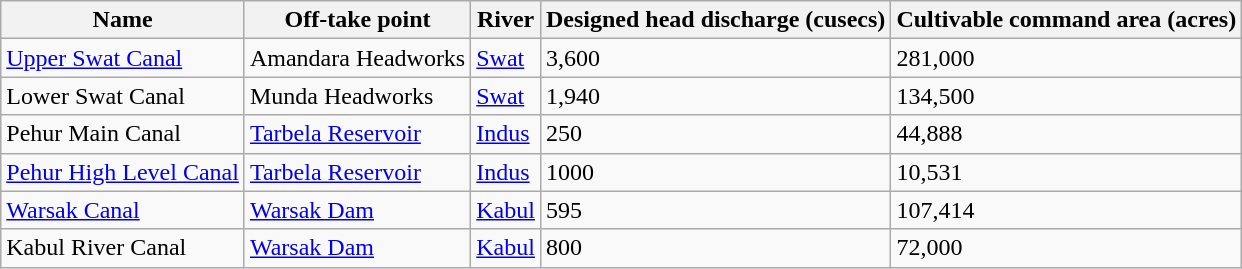<table class="wikitable">
<tr>
<th>Name</th>
<th>Off-take point</th>
<th>River</th>
<th>Designed head discharge (cusecs)</th>
<th>Cultivable command area (acres)</th>
</tr>
<tr>
<td><a href='#'>Upper Swat Canal</a></td>
<td>Amandara Headworks</td>
<td><a href='#'>Swat</a></td>
<td>3,600</td>
<td>281,000</td>
</tr>
<tr>
<td>Lower Swat Canal</td>
<td>Munda Headworks</td>
<td><a href='#'>Swat</a></td>
<td>1,940</td>
<td>134,500</td>
</tr>
<tr>
<td>Pehur Main Canal</td>
<td><a href='#'>Tarbela Reservoir</a></td>
<td><a href='#'>Indus</a></td>
<td>250</td>
<td>44,888</td>
</tr>
<tr>
<td><a href='#'>Pehur High Level Canal</a></td>
<td><a href='#'>Tarbela Reservoir</a></td>
<td><a href='#'>Indus</a></td>
<td>1000</td>
<td>10,531</td>
</tr>
<tr>
<td><a href='#'>Warsak Canal</a></td>
<td><a href='#'>Warsak Dam</a></td>
<td><a href='#'>Kabul</a></td>
<td>595</td>
<td>107,414</td>
</tr>
<tr>
<td>Kabul River Canal</td>
<td><a href='#'>Warsak Dam</a></td>
<td><a href='#'>Kabul</a></td>
<td>800</td>
<td>72,000</td>
</tr>
</table>
